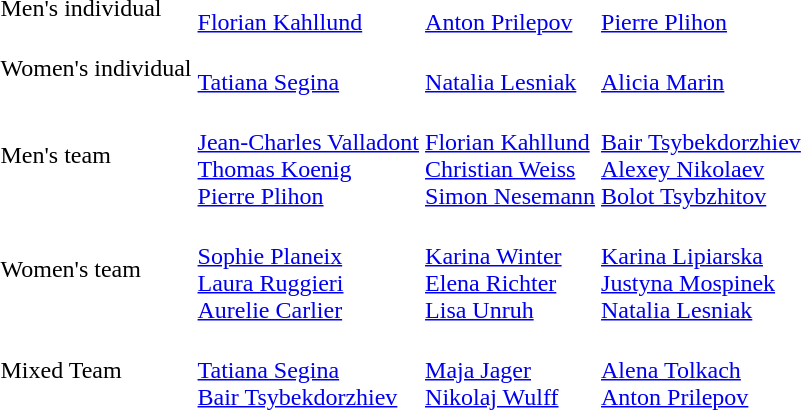<table>
<tr>
<td>Men's individual</td>
<td> <br><a href='#'>Florian Kahllund</a></td>
<td> <br><a href='#'>Anton Prilepov</a></td>
<td> <br><a href='#'>Pierre Plihon</a></td>
</tr>
<tr>
<td>Women's individual</td>
<td> <br><a href='#'>Tatiana Segina</a></td>
<td> <br><a href='#'>Natalia Lesniak</a></td>
<td> <br><a href='#'>Alicia Marin</a></td>
</tr>
<tr>
<td>Men's team</td>
<td> <br><a href='#'>Jean-Charles Valladont</a> <br> <a href='#'>Thomas Koenig</a> <br> <a href='#'>Pierre Plihon</a></td>
<td> <br><a href='#'>Florian Kahllund</a> <br> <a href='#'>Christian Weiss</a> <br> <a href='#'>Simon Nesemann</a></td>
<td> <br> <a href='#'>Bair Tsybekdorzhiev</a> <br> <a href='#'>Alexey Nikolaev</a> <br> <a href='#'>Bolot Tsybzhitov</a></td>
</tr>
<tr>
<td>Women's team</td>
<td> <br> <a href='#'>Sophie Planeix</a> <br> <a href='#'>Laura Ruggieri</a> <br> <a href='#'>Aurelie Carlier</a></td>
<td> <br> <a href='#'>Karina Winter</a> <br> <a href='#'>Elena Richter</a> <br> <a href='#'>Lisa Unruh</a></td>
<td> <br> <a href='#'>Karina Lipiarska</a> <br> <a href='#'>Justyna Mospinek</a> <br> <a href='#'>Natalia Lesniak</a></td>
</tr>
<tr>
<td>Mixed Team</td>
<td> <br> <a href='#'>Tatiana Segina</a> <br> <a href='#'>Bair Tsybekdorzhiev</a></td>
<td> <br> <a href='#'>Maja Jager</a> <br> <a href='#'>Nikolaj Wulff</a></td>
<td> <br> <a href='#'>Alena Tolkach</a> <br> <a href='#'>Anton Prilepov</a></td>
</tr>
</table>
